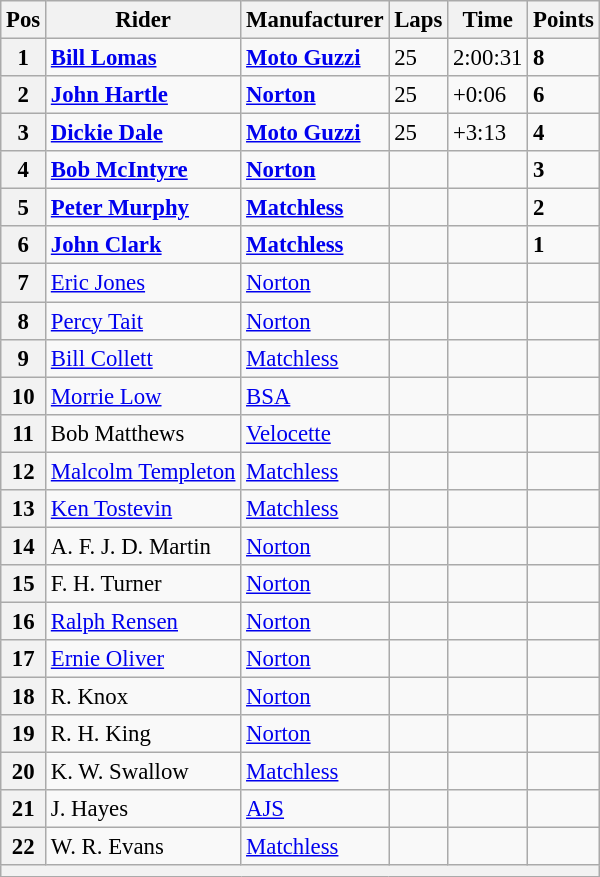<table class="wikitable" style="font-size: 95%;">
<tr>
<th>Pos</th>
<th>Rider</th>
<th>Manufacturer</th>
<th>Laps</th>
<th>Time</th>
<th>Points</th>
</tr>
<tr>
<th>1</th>
<td> <strong><a href='#'>Bill Lomas</a></strong></td>
<td><strong><a href='#'>Moto Guzzi</a></strong></td>
<td>25</td>
<td>2:00:31</td>
<td><strong>8</strong></td>
</tr>
<tr>
<th>2</th>
<td> <strong><a href='#'>John Hartle</a></strong></td>
<td><strong><a href='#'>Norton</a></strong></td>
<td>25</td>
<td>+0:06</td>
<td><strong>6</strong></td>
</tr>
<tr>
<th>3</th>
<td> <strong><a href='#'>Dickie Dale</a></strong></td>
<td><strong><a href='#'>Moto Guzzi</a></strong></td>
<td>25</td>
<td>+3:13</td>
<td><strong>4</strong></td>
</tr>
<tr>
<th>4</th>
<td> <strong><a href='#'>Bob McIntyre</a></strong></td>
<td><strong><a href='#'>Norton</a></strong></td>
<td></td>
<td></td>
<td><strong>3</strong></td>
</tr>
<tr>
<th>5</th>
<td> <strong><a href='#'>Peter Murphy</a></strong></td>
<td><strong><a href='#'>Matchless</a></strong></td>
<td></td>
<td></td>
<td><strong>2</strong></td>
</tr>
<tr>
<th>6</th>
<td> <strong><a href='#'>John Clark</a></strong></td>
<td><strong><a href='#'>Matchless</a></strong></td>
<td></td>
<td></td>
<td><strong>1</strong></td>
</tr>
<tr>
<th>7</th>
<td> <a href='#'>Eric Jones</a></td>
<td><a href='#'>Norton</a></td>
<td></td>
<td></td>
<td></td>
</tr>
<tr>
<th>8</th>
<td> <a href='#'>Percy Tait</a></td>
<td><a href='#'>Norton</a></td>
<td></td>
<td></td>
<td></td>
</tr>
<tr>
<th>9</th>
<td> <a href='#'>Bill Collett</a></td>
<td><a href='#'>Matchless</a></td>
<td></td>
<td></td>
<td></td>
</tr>
<tr>
<th>10</th>
<td> <a href='#'>Morrie Low</a></td>
<td><a href='#'>BSA</a></td>
<td></td>
<td></td>
<td></td>
</tr>
<tr>
<th>11</th>
<td> Bob Matthews</td>
<td><a href='#'>Velocette</a></td>
<td></td>
<td></td>
<td></td>
</tr>
<tr>
<th>12</th>
<td> <a href='#'>Malcolm Templeton</a></td>
<td><a href='#'>Matchless</a></td>
<td></td>
<td></td>
<td></td>
</tr>
<tr>
<th>13</th>
<td> <a href='#'>Ken Tostevin</a></td>
<td><a href='#'>Matchless</a></td>
<td></td>
<td></td>
<td></td>
</tr>
<tr>
<th>14</th>
<td> A. F. J. D. Martin</td>
<td><a href='#'>Norton</a></td>
<td></td>
<td></td>
<td></td>
</tr>
<tr>
<th>15</th>
<td> F. H. Turner</td>
<td><a href='#'>Norton</a></td>
<td></td>
<td></td>
<td></td>
</tr>
<tr>
<th>16</th>
<td> <a href='#'>Ralph Rensen</a></td>
<td><a href='#'>Norton</a></td>
<td></td>
<td></td>
<td></td>
</tr>
<tr>
<th>17</th>
<td> <a href='#'>Ernie Oliver</a></td>
<td><a href='#'>Norton</a></td>
<td></td>
<td></td>
<td></td>
</tr>
<tr>
<th>18</th>
<td> R. Knox</td>
<td><a href='#'>Norton</a></td>
<td></td>
<td></td>
<td></td>
</tr>
<tr>
<th>19</th>
<td> R. H. King</td>
<td><a href='#'>Norton</a></td>
<td></td>
<td></td>
<td></td>
</tr>
<tr>
<th>20</th>
<td> K. W. Swallow</td>
<td><a href='#'>Matchless</a></td>
<td></td>
<td></td>
<td></td>
</tr>
<tr>
<th>21</th>
<td> J. Hayes</td>
<td><a href='#'>AJS</a></td>
<td></td>
<td></td>
<td></td>
</tr>
<tr>
<th>22</th>
<td> W. R. Evans</td>
<td><a href='#'>Matchless</a></td>
<td></td>
<td></td>
<td></td>
</tr>
<tr>
<th colspan=6></th>
</tr>
</table>
